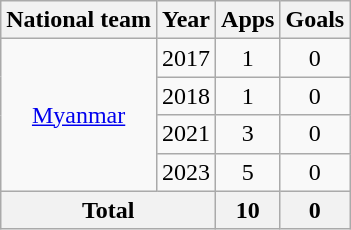<table class="wikitable" style="text-align:center">
<tr>
<th>National team</th>
<th>Year</th>
<th>Apps</th>
<th>Goals</th>
</tr>
<tr>
<td rowspan="4"><a href='#'>Myanmar</a></td>
<td>2017</td>
<td>1</td>
<td>0</td>
</tr>
<tr>
<td>2018</td>
<td>1</td>
<td>0</td>
</tr>
<tr>
<td>2021</td>
<td>3</td>
<td>0</td>
</tr>
<tr>
<td>2023</td>
<td>5</td>
<td>0</td>
</tr>
<tr>
<th colspan="2">Total</th>
<th>10</th>
<th>0</th>
</tr>
</table>
